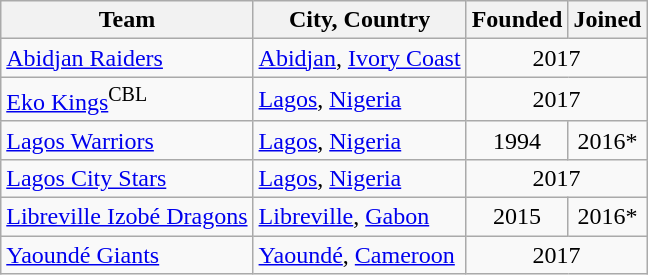<table class="wikitable">
<tr>
<th>Team</th>
<th>City, Country</th>
<th>Founded</th>
<th>Joined</th>
</tr>
<tr>
<td> <a href='#'>Abidjan Raiders</a></td>
<td><a href='#'>Abidjan</a>, <a href='#'>Ivory Coast</a></td>
<td colspan="2" align=center>2017</td>
</tr>
<tr>
<td> <a href='#'>Eko Kings</a><sup>CBL</sup></td>
<td><a href='#'>Lagos</a>, <a href='#'>Nigeria</a></td>
<td colspan="2" align=center>2017</td>
</tr>
<tr>
<td> <a href='#'>Lagos Warriors</a></td>
<td><a href='#'>Lagos</a>, <a href='#'>Nigeria</a></td>
<td align=center>1994</td>
<td align=center>2016*</td>
</tr>
<tr>
<td> <a href='#'>Lagos City Stars</a></td>
<td><a href='#'>Lagos</a>, <a href='#'>Nigeria</a></td>
<td colspan="2" align=center>2017</td>
</tr>
<tr>
<td> <a href='#'>Libreville Izobé Dragons</a></td>
<td><a href='#'>Libreville</a>, <a href='#'>Gabon</a></td>
<td align=center>2015</td>
<td align=center>2016*</td>
</tr>
<tr>
<td> <a href='#'>Yaoundé Giants</a></td>
<td><a href='#'>Yaoundé</a>, <a href='#'>Cameroon</a></td>
<td colspan="2" align=center>2017</td>
</tr>
</table>
